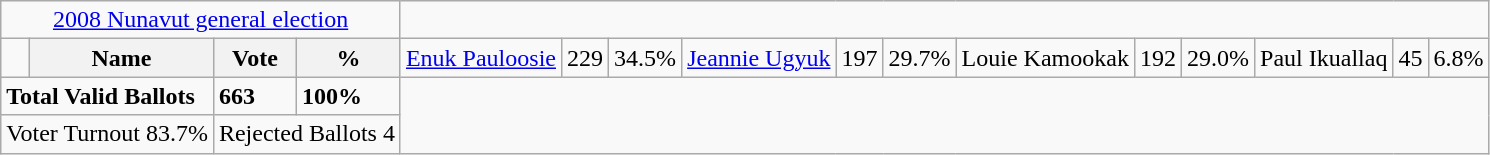<table class="wikitable">
<tr>
<td colspan=4 align=center><a href='#'>2008 Nunavut general election</a></td>
</tr>
<tr>
<td></td>
<th><strong>Name </strong></th>
<th><strong>Vote</strong></th>
<th><strong>%</strong><br></th>
<td><a href='#'>Enuk Pauloosie</a></td>
<td>229</td>
<td>34.5%<br></td>
<td><a href='#'>Jeannie Ugyuk</a></td>
<td>197</td>
<td>29.7%<br></td>
<td>Louie Kamookak</td>
<td>192</td>
<td>29.0%<br></td>
<td>Paul Ikuallaq</td>
<td>45</td>
<td>6.8%</td>
</tr>
<tr>
<td colspan=2><strong>Total Valid Ballots</strong></td>
<td><strong>663</strong></td>
<td><strong>100%</strong></td>
</tr>
<tr>
<td colspan=2 align=center>Voter Turnout 83.7%</td>
<td colspan=2 align=center>Rejected Ballots 4</td>
</tr>
</table>
